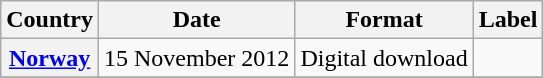<table class="wikitable plainrowheaders">
<tr>
<th scope="col">Country</th>
<th scope="col">Date</th>
<th scope="col">Format</th>
<th scope="col">Label</th>
</tr>
<tr>
<th scope="row"><a href='#'>Norway</a></th>
<td>15 November 2012</td>
<td>Digital download</td>
<td></td>
</tr>
<tr>
</tr>
</table>
